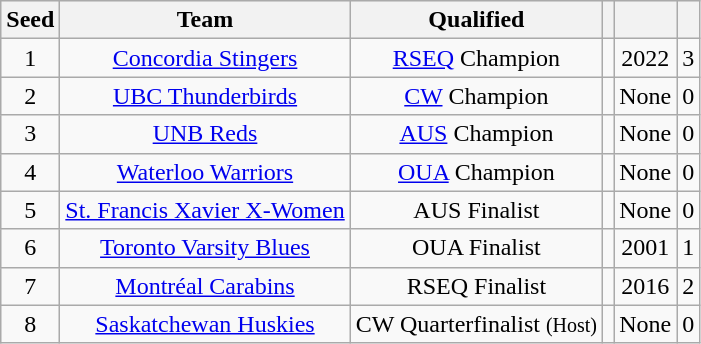<table class="wikitable sortable" style="text-align: center;">
<tr bgcolor="#efefef" align=center>
<th align=left>Seed</th>
<th align=left>Team</th>
<th align=left>Qualified</th>
<th align=left></th>
<th align=left></th>
<th align=left></th>
</tr>
<tr align=center>
<td>1</td>
<td><a href='#'>Concordia Stingers</a></td>
<td><a href='#'>RSEQ</a> Champion</td>
<td></td>
<td>2022</td>
<td>3</td>
</tr>
<tr align=center>
<td>2</td>
<td><a href='#'>UBC Thunderbirds</a></td>
<td><a href='#'>CW</a> Champion</td>
<td></td>
<td>None</td>
<td>0</td>
</tr>
<tr align=center>
<td>3</td>
<td><a href='#'>UNB Reds</a></td>
<td><a href='#'>AUS</a> Champion</td>
<td></td>
<td>None</td>
<td>0</td>
</tr>
<tr align=center>
<td>4</td>
<td><a href='#'>Waterloo Warriors</a></td>
<td><a href='#'>OUA</a> Champion</td>
<td></td>
<td>None</td>
<td>0</td>
</tr>
<tr align=center>
<td>5</td>
<td><a href='#'>St. Francis Xavier X-Women</a></td>
<td>AUS Finalist</td>
<td></td>
<td>None</td>
<td>0</td>
</tr>
<tr align=center>
<td>6</td>
<td><a href='#'>Toronto Varsity Blues</a></td>
<td>OUA Finalist</td>
<td></td>
<td>2001</td>
<td>1</td>
</tr>
<tr align=center>
<td>7</td>
<td><a href='#'>Montréal Carabins</a></td>
<td>RSEQ Finalist</td>
<td></td>
<td>2016</td>
<td>2</td>
</tr>
<tr align=center>
<td>8</td>
<td><a href='#'>Saskatchewan Huskies</a></td>
<td>CW Quarterfinalist <small>(Host)</small></td>
<td></td>
<td>None</td>
<td>0</td>
</tr>
</table>
